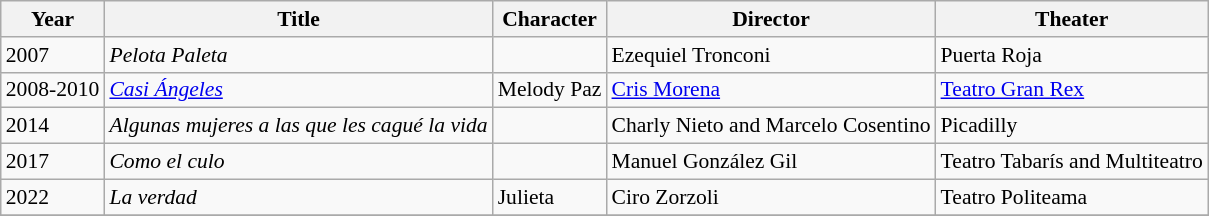<table class="wikitable" style="font-size: 90%;">
<tr>
<th>Year</th>
<th>Title</th>
<th>Character</th>
<th>Director</th>
<th>Theater</th>
</tr>
<tr>
<td>2007</td>
<td><em>Pelota Paleta</em></td>
<td></td>
<td>Ezequiel Tronconi</td>
<td>Puerta Roja</td>
</tr>
<tr>
<td>2008-2010</td>
<td><em><a href='#'>Casi Ángeles</a></em></td>
<td>Melody Paz</td>
<td><a href='#'>Cris Morena</a></td>
<td><a href='#'>Teatro Gran Rex</a></td>
</tr>
<tr>
<td>2014</td>
<td><em>Algunas mujeres a las que les cagué la vida</em></td>
<td></td>
<td>Charly Nieto and Marcelo Cosentino</td>
<td>Picadilly</td>
</tr>
<tr>
<td>2017</td>
<td><em>Como el culo</em></td>
<td></td>
<td>Manuel González Gil</td>
<td>Teatro Tabarís and Multiteatro</td>
</tr>
<tr>
<td>2022</td>
<td><em>La verdad</em></td>
<td>Julieta</td>
<td>Ciro Zorzoli</td>
<td>Teatro Politeama</td>
</tr>
<tr>
</tr>
</table>
